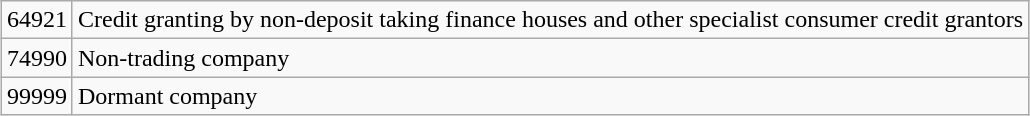<table class="wikitable" style="margin-left:auto; margin-right:auto;">
<tr>
<td>64921</td>
<td>Credit granting by non-deposit taking finance houses and other specialist consumer credit grantors</td>
</tr>
<tr>
<td>74990</td>
<td>Non-trading company</td>
</tr>
<tr>
<td>99999</td>
<td>Dormant company</td>
</tr>
</table>
